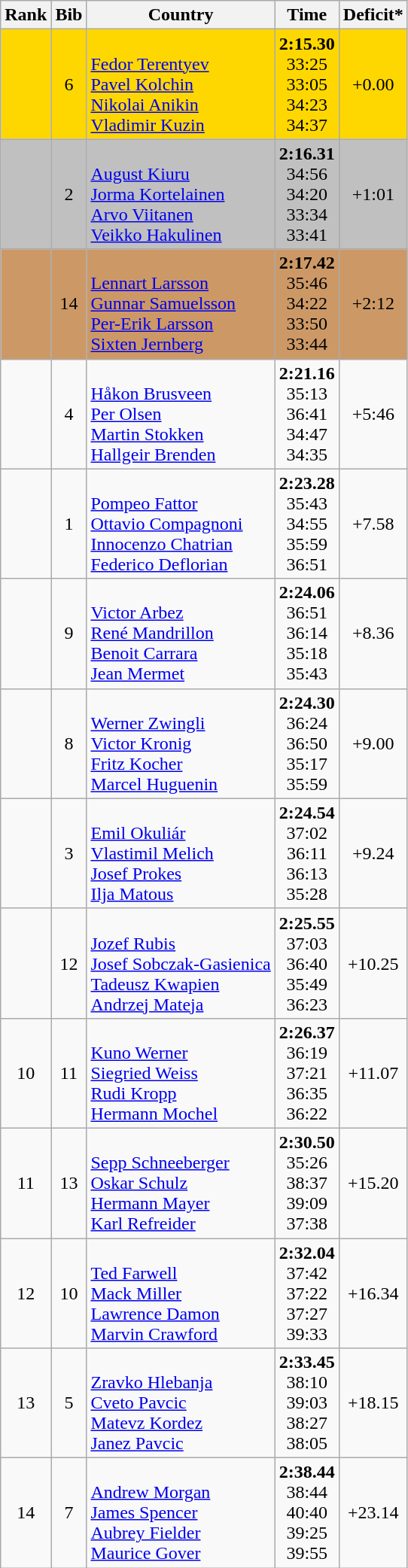<table class="wikitable sortable" style="text-align:center">
<tr>
<th>Rank</th>
<th>Bib</th>
<th>Country</th>
<th>Time</th>
<th>Deficit*</th>
</tr>
<tr bgcolor=gold>
<td></td>
<td>6</td>
<td align="left"><br><a href='#'>Fedor Terentyev</a><br> <a href='#'>Pavel Kolchin</a><br><a href='#'>Nikolai Anikin</a><br><a href='#'>Vladimir Kuzin</a></td>
<td><strong>2:15.30</strong><br>33:25<br>33:05<br>34:23<br>34:37</td>
<td>+0.00</td>
</tr>
<tr bgcolor=silver>
<td></td>
<td>2</td>
<td align="left"><br><a href='#'>August Kiuru</a><br> <a href='#'>Jorma Kortelainen</a><br><a href='#'>Arvo Viitanen</a><br><a href='#'>Veikko Hakulinen</a></td>
<td><strong>2:16.31</strong> <br>34:56<br>34:20<br>33:34<br>33:41</td>
<td>+1:01</td>
</tr>
<tr bgcolor=cc9966>
<td></td>
<td>14</td>
<td align="left"><br><a href='#'>Lennart Larsson</a><br> <a href='#'>Gunnar Samuelsson</a><br><a href='#'>Per-Erik Larsson</a><br><a href='#'>Sixten Jernberg</a></td>
<td><strong>2:17.42</strong><br>35:46<br>34:22<br>33:50<br>33:44</td>
<td>+2:12</td>
</tr>
<tr>
<td></td>
<td>4</td>
<td align="left"><br><a href='#'>Håkon Brusveen</a><br> <a href='#'>Per Olsen</a><br><a href='#'>Martin Stokken</a><br><a href='#'>Hallgeir Brenden</a></td>
<td><strong>2:21.16</strong><br>35:13<br>36:41<br>34:47<br>34:35</td>
<td>+5:46</td>
</tr>
<tr>
<td></td>
<td>1</td>
<td align="left"><br><a href='#'>Pompeo Fattor</a><br> <a href='#'>Ottavio Compagnoni</a><br><a href='#'>Innocenzo Chatrian</a><br><a href='#'>Federico Deflorian</a></td>
<td><strong>2:23.28</strong><br>35:43<br>34:55<br>35:59<br>36:51</td>
<td>+7.58</td>
</tr>
<tr>
<td></td>
<td>9</td>
<td align="left"><br><a href='#'>Victor Arbez</a><br> <a href='#'>René Mandrillon</a><br><a href='#'>Benoit Carrara</a><br><a href='#'>Jean Mermet</a></td>
<td><strong>2:24.06</strong><br>36:51<br>36:14<br>35:18<br>35:43</td>
<td>+8.36</td>
</tr>
<tr>
<td></td>
<td>8</td>
<td align="left"><br><a href='#'>Werner Zwingli</a><br> <a href='#'>Victor Kronig</a><br><a href='#'>Fritz Kocher</a><br><a href='#'>Marcel Huguenin</a></td>
<td><strong>2:24.30</strong><br>36:24<br>36:50<br>35:17<br>35:59</td>
<td>+9.00</td>
</tr>
<tr>
<td></td>
<td>3</td>
<td align="left"><br><a href='#'>Emil Okuliár</a><br> <a href='#'>Vlastimil Melich</a><br><a href='#'>Josef Prokes</a><br><a href='#'>Ilja Matous</a></td>
<td><strong>2:24.54</strong><br>37:02<br>36:11<br>36:13<br>35:28</td>
<td>+9.24</td>
</tr>
<tr>
<td></td>
<td>12</td>
<td align="left"><br><a href='#'>Jozef Rubis</a><br> <a href='#'>Josef Sobczak-Gasienica</a><br><a href='#'>Tadeusz Kwapien</a><br><a href='#'>Andrzej Mateja</a></td>
<td><strong>2:25.55</strong><br>37:03<br>36:40<br>35:49<br>36:23</td>
<td>+10.25</td>
</tr>
<tr>
<td>10</td>
<td>11</td>
<td align="left"><br><a href='#'>Kuno Werner</a><br> <a href='#'>Siegried Weiss</a><br><a href='#'>Rudi Kropp</a><br><a href='#'>Hermann Mochel</a></td>
<td><strong>2:26.37</strong><br>36:19<br>37:21<br>36:35<br>36:22</td>
<td>+11.07</td>
</tr>
<tr>
<td>11</td>
<td>13</td>
<td align="left"><br><a href='#'>Sepp Schneeberger</a><br> <a href='#'>Oskar Schulz</a><br><a href='#'>Hermann Mayer</a><br><a href='#'>Karl Refreider</a></td>
<td><strong>2:30.50</strong><br>35:26<br>38:37<br>39:09<br>37:38</td>
<td>+15.20</td>
</tr>
<tr>
<td>12</td>
<td>10</td>
<td align="left"><br><a href='#'>Ted Farwell</a><br> <a href='#'>Mack Miller</a><br><a href='#'>Lawrence Damon</a><br><a href='#'>Marvin Crawford</a></td>
<td><strong>2:32.04</strong><br>37:42<br>37:22<br>37:27<br>39:33</td>
<td>+16.34</td>
</tr>
<tr>
<td>13</td>
<td>5</td>
<td align="left"><br><a href='#'>Zravko Hlebanja</a><br> <a href='#'>Cveto Pavcic</a><br><a href='#'>Matevz Kordez</a><br><a href='#'>Janez Pavcic</a></td>
<td><strong>2:33.45</strong><br>38:10<br>39:03<br>38:27<br>38:05</td>
<td>+18.15</td>
</tr>
<tr>
<td>14</td>
<td>7</td>
<td align="left"><br><a href='#'>Andrew Morgan</a><br> <a href='#'>James Spencer</a><br><a href='#'>Aubrey Fielder</a><br><a href='#'>Maurice Gover</a></td>
<td><strong>2:38.44</strong><br>38:44<br>40:40<br>39:25<br>39:55</td>
<td>+23.14</td>
</tr>
</table>
